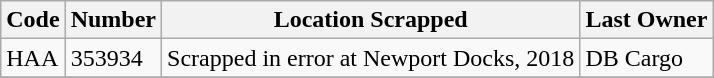<table class="wikitable">
<tr>
<th>Code</th>
<th>Number</th>
<th>Location Scrapped</th>
<th>Last Owner</th>
</tr>
<tr>
<td>HAA</td>
<td>353934</td>
<td>Scrapped in error at Newport Docks, 2018</td>
<td>DB Cargo</td>
</tr>
<tr>
</tr>
</table>
